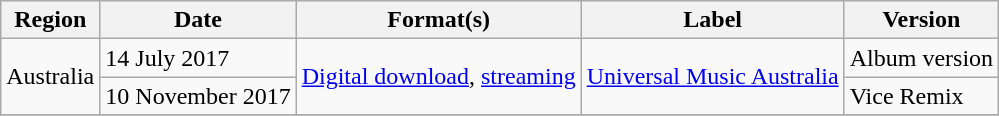<table class="wikitable plainrowheaders">
<tr>
<th scope="col">Region</th>
<th scope="col">Date</th>
<th scope="col">Format(s)</th>
<th scope="col">Label</th>
<th scope="col">Version</th>
</tr>
<tr>
<td rowspan="2">Australia</td>
<td>14 July 2017</td>
<td rowspan="2"><a href='#'>Digital download</a>, <a href='#'>streaming</a></td>
<td rowspan="2"><a href='#'>Universal Music Australia</a></td>
<td>Album version</td>
</tr>
<tr>
<td>10 November 2017 </td>
<td>Vice Remix</td>
</tr>
<tr>
</tr>
</table>
